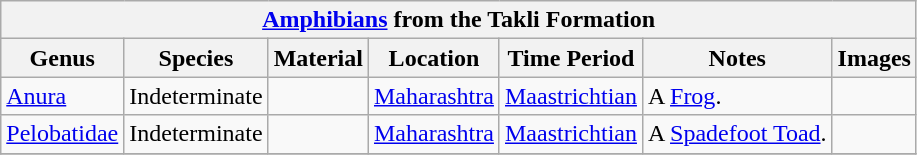<table class="wikitable" align="center">
<tr>
<th colspan="7" align="center"><strong><a href='#'>Amphibians</a> from the Takli Formation</strong></th>
</tr>
<tr>
<th>Genus</th>
<th>Species</th>
<th>Material</th>
<th>Location</th>
<th>Time Period</th>
<th>Notes</th>
<th>Images</th>
</tr>
<tr>
<td><a href='#'>Anura</a></td>
<td>Indeterminate</td>
<td></td>
<td><a href='#'>Maharashtra</a></td>
<td><a href='#'>Maastrichtian</a></td>
<td>A <a href='#'>Frog</a>.</td>
<td></td>
</tr>
<tr>
<td><a href='#'>Pelobatidae</a></td>
<td>Indeterminate</td>
<td></td>
<td><a href='#'>Maharashtra</a></td>
<td><a href='#'>Maastrichtian</a></td>
<td>A <a href='#'>Spadefoot Toad</a>.</td>
<td></td>
</tr>
<tr>
</tr>
</table>
